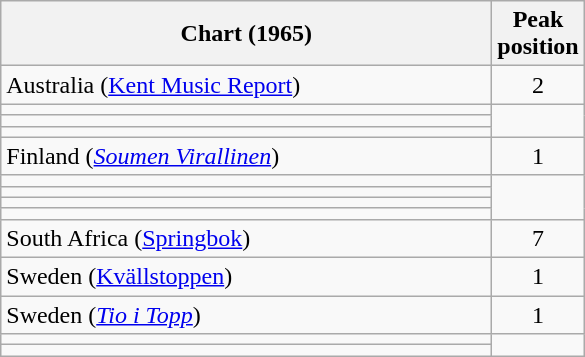<table class="wikitable sortable">
<tr>
<th style="width:20em;">Chart (1965)</th>
<th>Peak<br>position</th>
</tr>
<tr>
<td>Australia (<a href='#'>Kent Music Report</a>)</td>
<td style="text-align:center;">2</td>
</tr>
<tr>
<td></td>
</tr>
<tr>
<td></td>
</tr>
<tr>
<td></td>
</tr>
<tr>
<td align="left">Finland (<a href='#'><em>Soumen Virallinen</em></a>)</td>
<td style="text-align:center;">1</td>
</tr>
<tr>
<td></td>
</tr>
<tr>
<td></td>
</tr>
<tr>
<td></td>
</tr>
<tr>
<td></td>
</tr>
<tr>
<td>South Africa (<a href='#'>Springbok</a>)</td>
<td align="center">7</td>
</tr>
<tr>
<td>Sweden (<a href='#'>Kvällstoppen</a>)</td>
<td style="text-align:center;">1</td>
</tr>
<tr>
<td>Sweden (<em><a href='#'>Tio i Topp</a></em>)</td>
<td style="text-align:center;">1</td>
</tr>
<tr>
<td></td>
</tr>
<tr>
<td></td>
</tr>
</table>
